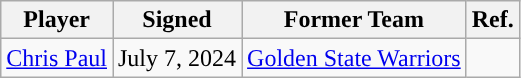<table class="wikitable sortable sortable" style="text-align: center">
<tr>
<th>Player</th>
<th>Signed</th>
<th>Former Team</th>
<th>Ref.</th>
</tr>
<tr>
<td><a href='#'>Chris Paul</a></td>
<td>July 7, 2024</td>
<td><a href='#'>Golden State Warriors</a></td>
<td></td>
</tr>
</table>
